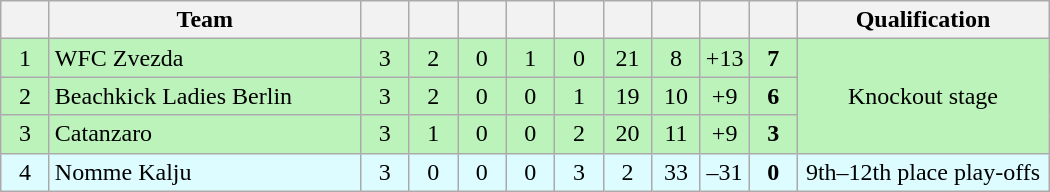<table class="wikitable" style="font-size: 100%">
<tr>
<th width="25"></th>
<th width="200">Team</th>
<th width="25"></th>
<th width="25"></th>
<th width="25"></th>
<th width="25"></th>
<th width="25"></th>
<th width="25"></th>
<th width="25"></th>
<th width="25"></th>
<th width="25"></th>
<th width="160">Qualification</th>
</tr>
<tr align=center bgcolor=#bbf3bb>
<td>1</td>
<td align=left> WFC Zvezda</td>
<td>3</td>
<td>2</td>
<td>0</td>
<td>1</td>
<td>0</td>
<td>21</td>
<td>8</td>
<td>+13</td>
<td><strong>7</strong></td>
<td rowspan=3>Knockout stage</td>
</tr>
<tr align=center bgcolor=#bbf3bb>
<td>2</td>
<td align=left> Beachkick Ladies Berlin</td>
<td>3</td>
<td>2</td>
<td>0</td>
<td>0</td>
<td>1</td>
<td>19</td>
<td>10</td>
<td>+9</td>
<td><strong>6</strong></td>
</tr>
<tr align=center bgcolor=#bbf3bb>
<td>3</td>
<td align=left> Catanzaro</td>
<td>3</td>
<td>1</td>
<td>0</td>
<td>0</td>
<td>2</td>
<td>20</td>
<td>11</td>
<td>+9</td>
<td><strong>3</strong></td>
</tr>
<tr align=center bgcolor=#ddfcff>
<td>4</td>
<td align=left> Nomme Kalju</td>
<td>3</td>
<td>0</td>
<td>0</td>
<td>0</td>
<td>3</td>
<td>2</td>
<td>33</td>
<td>–31</td>
<td><strong>0</strong></td>
<td>9th–12th place play-offs</td>
</tr>
</table>
